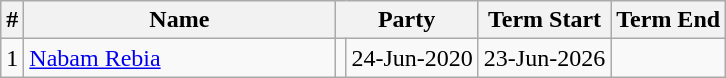<table class="wikitable sortable">
<tr>
<th>#</th>
<th style="width:200px">Name</th>
<th colspan="2">Party</th>
<th>Term Start</th>
<th>Term End</th>
</tr>
<tr>
<td>1</td>
<td><a href='#'>Nabam Rebia</a></td>
<td></td>
<td>24-Jun-2020</td>
<td>23-Jun-2026</td>
</tr>
</table>
